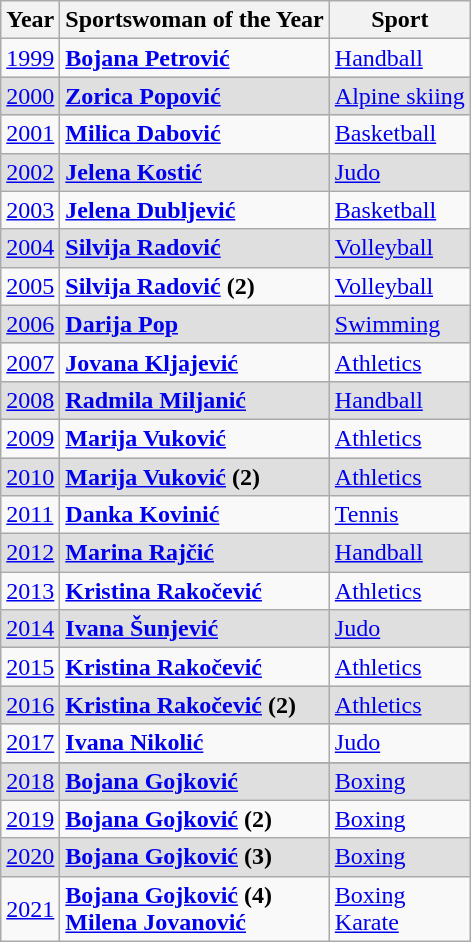<table class="wikitable">
<tr>
<th><strong>Year</strong></th>
<th><strong>Sportswoman of the Year</strong></th>
<th><strong>Sport</strong></th>
</tr>
<tr>
<td><a href='#'>1999</a></td>
<td><strong><a href='#'>Bojana Petrović</a></strong></td>
<td> <a href='#'>Handball</a></td>
</tr>
<tr bgcolor=#DFDFDF>
<td><a href='#'>2000</a></td>
<td><strong><a href='#'>Zorica Popović</a></strong></td>
<td> <a href='#'>Alpine skiing</a></td>
</tr>
<tr>
<td><a href='#'>2001</a></td>
<td><strong><a href='#'>Milica Dabović</a></strong></td>
<td> <a href='#'>Basketball</a></td>
</tr>
<tr bgcolor=#DFDFDF>
<td><a href='#'>2002</a></td>
<td><strong><a href='#'>Jelena Kostić</a></strong></td>
<td> <a href='#'>Judo</a></td>
</tr>
<tr>
<td><a href='#'>2003</a></td>
<td><strong><a href='#'>Jelena Dubljević</a></strong></td>
<td> <a href='#'>Basketball</a></td>
</tr>
<tr bgcolor=#DFDFDF>
<td><a href='#'>2004</a></td>
<td><strong><a href='#'>Silvija Radović</a></strong></td>
<td> <a href='#'>Volleyball</a></td>
</tr>
<tr>
<td><a href='#'>2005</a></td>
<td><strong><a href='#'>Silvija Radović</a> (2)</strong></td>
<td> <a href='#'>Volleyball</a></td>
</tr>
<tr bgcolor=#DFDFDF>
<td><a href='#'>2006</a></td>
<td><strong><a href='#'>Darija Pop</a></strong></td>
<td> <a href='#'>Swimming</a></td>
</tr>
<tr>
<td><a href='#'>2007</a></td>
<td><strong><a href='#'>Jovana Kljajević</a></strong></td>
<td> <a href='#'>Athletics</a></td>
</tr>
<tr bgcolor=#DFDFDF>
<td><a href='#'>2008</a></td>
<td><strong><a href='#'>Radmila Miljanić</a></strong></td>
<td> <a href='#'>Handball</a></td>
</tr>
<tr>
<td><a href='#'>2009</a></td>
<td><strong><a href='#'>Marija Vuković</a></strong></td>
<td> <a href='#'>Athletics</a></td>
</tr>
<tr bgcolor=#DFDFDF>
<td><a href='#'>2010</a></td>
<td><strong><a href='#'>Marija Vuković</a> (2)</strong></td>
<td> <a href='#'>Athletics</a></td>
</tr>
<tr>
<td><a href='#'>2011</a></td>
<td><strong><a href='#'>Danka Kovinić</a></strong></td>
<td> <a href='#'>Tennis</a></td>
</tr>
<tr bgcolor=#DFDFDF>
<td><a href='#'>2012</a></td>
<td><strong><a href='#'>Marina Rajčić</a></strong></td>
<td> <a href='#'>Handball</a></td>
</tr>
<tr>
<td><a href='#'>2013</a></td>
<td><strong><a href='#'>Kristina Rakočević</a></strong></td>
<td> <a href='#'>Athletics</a></td>
</tr>
<tr bgcolor=#DFDFDF>
<td><a href='#'>2014</a></td>
<td><strong><a href='#'>Ivana Šunjević</a></strong></td>
<td> <a href='#'>Judo</a></td>
</tr>
<tr>
<td><a href='#'>2015</a></td>
<td><strong><a href='#'>Kristina Rakočević</a></strong></td>
<td> <a href='#'>Athletics</a></td>
</tr>
<tr bgcolor=#DFDFDF>
<td><a href='#'>2016</a></td>
<td><strong><a href='#'>Kristina Rakočević</a> (2)</strong></td>
<td> <a href='#'>Athletics</a></td>
</tr>
<tr>
<td><a href='#'>2017</a></td>
<td><strong><a href='#'>Ivana Nikolić</a></strong></td>
<td> <a href='#'>Judo</a></td>
</tr>
<tr>
</tr>
<tr bgcolor=#DFDFDF>
<td><a href='#'>2018</a></td>
<td><strong><a href='#'>Bojana Gojković</a></strong></td>
<td> <a href='#'>Boxing</a></td>
</tr>
<tr>
<td><a href='#'>2019</a></td>
<td><strong><a href='#'>Bojana Gojković</a> (2)</strong></td>
<td> <a href='#'>Boxing</a></td>
</tr>
<tr bgcolor=#DFDFDF>
<td><a href='#'>2020</a></td>
<td><strong><a href='#'>Bojana Gojković</a> (3)</strong></td>
<td> <a href='#'>Boxing</a></td>
</tr>
<tr>
<td><a href='#'>2021</a></td>
<td><strong><a href='#'>Bojana Gojković</a> (4)</strong><br><strong><a href='#'>Milena Jovanović</a></strong></td>
<td> <a href='#'>Boxing</a><br> <a href='#'>Karate</a></td>
</tr>
</table>
